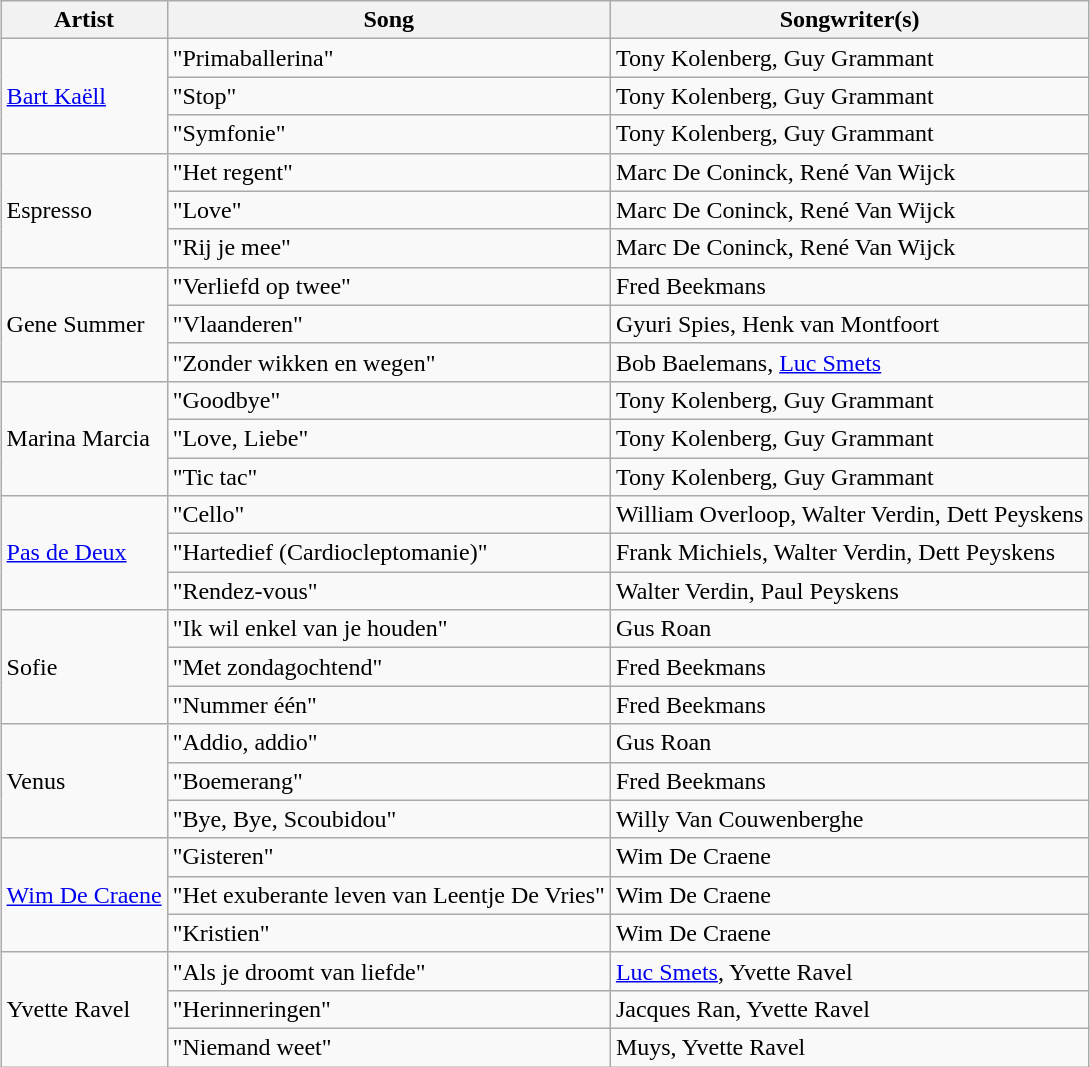<table class="sortable wikitable" style="margin: 1em auto 1em auto; text-align:left">
<tr>
<th>Artist</th>
<th>Song</th>
<th>Songwriter(s)</th>
</tr>
<tr>
<td rowspan="3"><a href='#'>Bart Kaëll</a></td>
<td>"Primaballerina"</td>
<td>Tony Kolenberg, Guy Grammant</td>
</tr>
<tr>
<td>"Stop"</td>
<td>Tony Kolenberg, Guy Grammant</td>
</tr>
<tr>
<td>"Symfonie"</td>
<td>Tony Kolenberg, Guy Grammant</td>
</tr>
<tr>
<td rowspan="3">Espresso</td>
<td>"Het regent"</td>
<td>Marc De Coninck, René Van Wijck</td>
</tr>
<tr>
<td>"Love"</td>
<td>Marc De Coninck, René Van Wijck</td>
</tr>
<tr>
<td>"Rij je mee"</td>
<td>Marc De Coninck, René Van Wijck</td>
</tr>
<tr>
<td rowspan="3">Gene Summer</td>
<td>"Verliefd op twee"</td>
<td>Fred Beekmans</td>
</tr>
<tr>
<td>"Vlaanderen"</td>
<td>Gyuri Spies, Henk van Montfoort</td>
</tr>
<tr>
<td>"Zonder wikken en wegen"</td>
<td>Bob Baelemans, <a href='#'>Luc Smets</a></td>
</tr>
<tr>
<td rowspan="3">Marina Marcia</td>
<td>"Goodbye"</td>
<td>Tony Kolenberg, Guy Grammant</td>
</tr>
<tr>
<td>"Love, Liebe"</td>
<td>Tony Kolenberg, Guy Grammant</td>
</tr>
<tr>
<td>"Tic tac"</td>
<td>Tony Kolenberg, Guy Grammant</td>
</tr>
<tr>
<td rowspan="3"><a href='#'>Pas de Deux</a></td>
<td>"Cello"</td>
<td>William Overloop, Walter Verdin, Dett Peyskens</td>
</tr>
<tr>
<td>"Hartedief (Cardiocleptomanie)"</td>
<td>Frank Michiels, Walter Verdin, Dett Peyskens</td>
</tr>
<tr>
<td>"Rendez-vous"</td>
<td>Walter Verdin, Paul Peyskens</td>
</tr>
<tr>
<td rowspan="3">Sofie</td>
<td>"Ik wil enkel van je houden"</td>
<td>Gus Roan</td>
</tr>
<tr>
<td>"Met zondagochtend"</td>
<td>Fred Beekmans</td>
</tr>
<tr>
<td>"Nummer één"</td>
<td>Fred Beekmans</td>
</tr>
<tr>
<td rowspan="3">Venus</td>
<td>"Addio, addio"</td>
<td>Gus Roan</td>
</tr>
<tr>
<td>"Boemerang"</td>
<td>Fred Beekmans</td>
</tr>
<tr>
<td>"Bye, Bye, Scoubidou"</td>
<td>Willy Van Couwenberghe</td>
</tr>
<tr>
<td rowspan="3"><a href='#'>Wim De Craene</a></td>
<td>"Gisteren"</td>
<td>Wim De Craene</td>
</tr>
<tr>
<td>"Het exuberante leven van Leentje De Vries"</td>
<td>Wim De Craene</td>
</tr>
<tr>
<td>"Kristien"</td>
<td>Wim De Craene</td>
</tr>
<tr>
<td rowspan="3">Yvette Ravel</td>
<td>"Als je droomt van liefde"</td>
<td><a href='#'>Luc Smets</a>, Yvette Ravel</td>
</tr>
<tr>
<td>"Herinneringen"</td>
<td>Jacques Ran, Yvette Ravel</td>
</tr>
<tr>
<td>"Niemand weet"</td>
<td>Muys, Yvette Ravel</td>
</tr>
</table>
